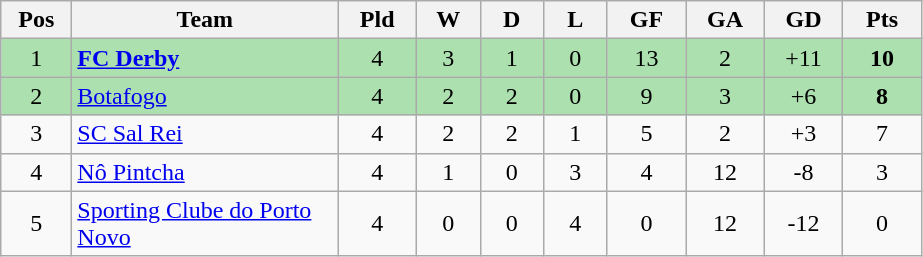<table class="wikitable" style="text-align: center;">
<tr>
<th style="width: 40px;">Pos</th>
<th style="width: 170px;">Team</th>
<th style="width: 45px;">Pld</th>
<th style="width: 35px;">W</th>
<th style="width: 35px;">D</th>
<th style="width: 35px;">L</th>
<th style="width: 45px;">GF</th>
<th style="width: 45px;">GA</th>
<th style="width: 45px;">GD</th>
<th style="width: 45px;">Pts</th>
</tr>
<tr style="background:#ACE1AF;">
<td>1</td>
<td style="text-align: left;"><strong><a href='#'>FC Derby</a></strong></td>
<td>4</td>
<td>3</td>
<td>1</td>
<td>0</td>
<td>13</td>
<td>2</td>
<td>+11</td>
<td><strong>10</strong></td>
</tr>
<tr style="background:#ACE1AF;">
<td>2</td>
<td style="text-align: left;"><a href='#'>Botafogo</a></td>
<td>4</td>
<td>2</td>
<td>2</td>
<td>0</td>
<td>9</td>
<td>3</td>
<td>+6</td>
<td><strong>8</strong></td>
</tr>
<tr>
<td>3</td>
<td style="text-align: left;"><a href='#'>SC Sal Rei</a></td>
<td>4</td>
<td>2</td>
<td>2</td>
<td>1</td>
<td>5</td>
<td>2</td>
<td>+3</td>
<td>7</td>
</tr>
<tr>
<td>4</td>
<td style="text-align: left;"><a href='#'>Nô Pintcha</a></td>
<td>4</td>
<td>1</td>
<td>0</td>
<td>3</td>
<td>4</td>
<td>12</td>
<td>-8</td>
<td>3</td>
</tr>
<tr>
<td>5</td>
<td style="text-align: left;"><a href='#'>Sporting Clube do Porto Novo</a></td>
<td>4</td>
<td>0</td>
<td>0</td>
<td>4</td>
<td>0</td>
<td>12</td>
<td>-12</td>
<td>0</td>
</tr>
</table>
